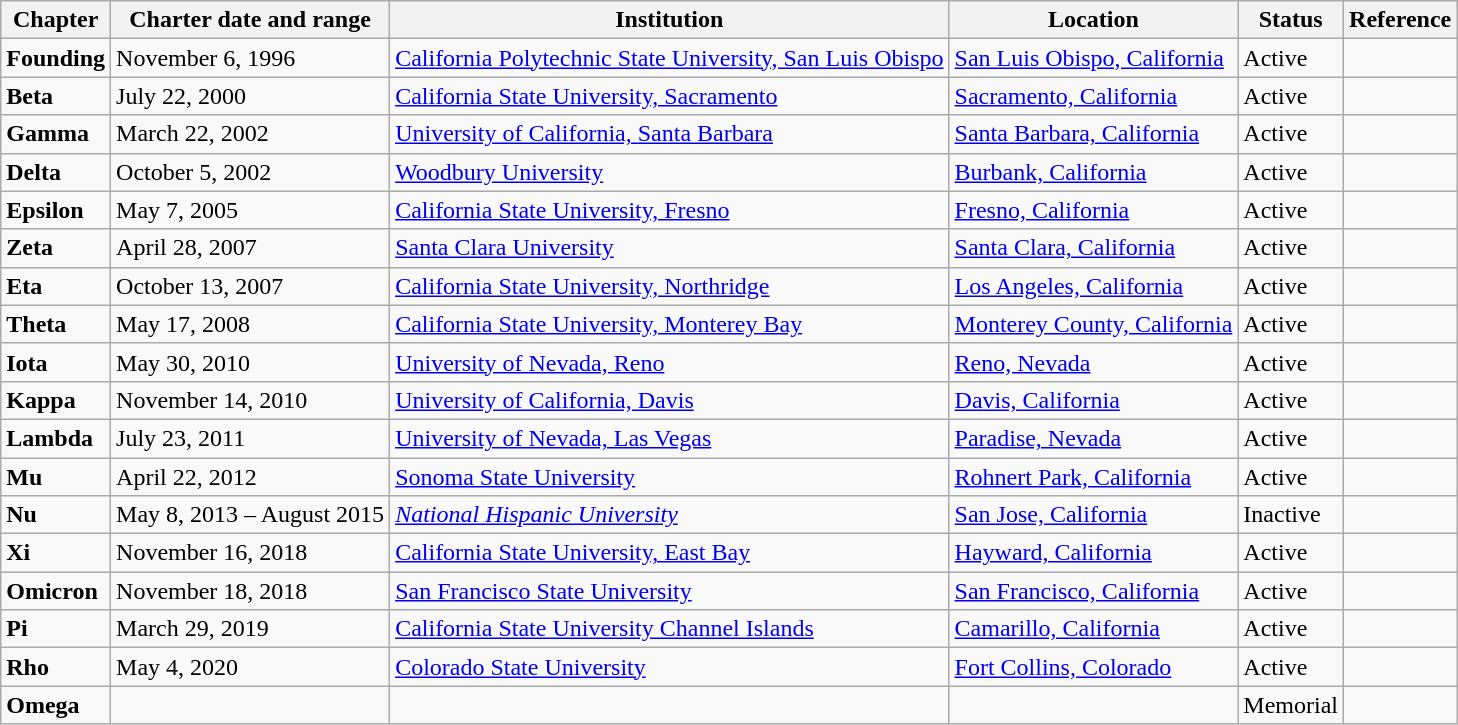<table class="wikitable sortable">
<tr>
<th>Chapter</th>
<th>Charter date and range</th>
<th>Institution</th>
<th>Location</th>
<th>Status</th>
<th>Reference</th>
</tr>
<tr>
<td><strong>Founding</strong></td>
<td>November 6, 1996</td>
<td><a href='#'>California Polytechnic State University, San Luis Obispo</a></td>
<td><a href='#'>San Luis Obispo, California</a></td>
<td>Active</td>
<td></td>
</tr>
<tr>
<td><strong>Beta</strong></td>
<td>July 22, 2000</td>
<td><a href='#'>California State University, Sacramento</a></td>
<td><a href='#'>Sacramento, California</a></td>
<td>Active</td>
<td></td>
</tr>
<tr>
<td><strong>Gamma</strong></td>
<td>March 22, 2002</td>
<td><a href='#'>University of California, Santa Barbara</a></td>
<td><a href='#'>Santa Barbara, California</a></td>
<td>Active</td>
<td></td>
</tr>
<tr>
<td><strong>Delta</strong></td>
<td>October 5, 2002</td>
<td><a href='#'>Woodbury University</a></td>
<td><a href='#'>Burbank, California</a></td>
<td>Active</td>
<td></td>
</tr>
<tr>
<td><strong>Epsilon</strong></td>
<td>May 7, 2005</td>
<td><a href='#'>California State University, Fresno</a></td>
<td><a href='#'>Fresno, California</a></td>
<td>Active</td>
<td></td>
</tr>
<tr>
<td><strong>Zeta</strong></td>
<td>April 28, 2007</td>
<td><a href='#'>Santa Clara University</a></td>
<td><a href='#'>Santa Clara, California</a></td>
<td>Active</td>
<td></td>
</tr>
<tr>
<td><strong>Eta</strong></td>
<td>October 13, 2007</td>
<td><a href='#'>California State University, Northridge</a></td>
<td><a href='#'>Los Angeles, California</a></td>
<td>Active</td>
<td></td>
</tr>
<tr>
<td><strong>Theta</strong></td>
<td>May 17, 2008</td>
<td><a href='#'>California State University, Monterey Bay</a></td>
<td><a href='#'>Monterey County, California</a></td>
<td>Active</td>
<td></td>
</tr>
<tr>
<td><strong>Iota</strong></td>
<td>May 30, 2010</td>
<td><a href='#'>University of Nevada, Reno</a></td>
<td><a href='#'>Reno, Nevada</a></td>
<td>Active</td>
<td></td>
</tr>
<tr>
<td><strong>Kappa</strong></td>
<td>November 14, 2010</td>
<td><a href='#'>University of California, Davis</a></td>
<td><a href='#'>Davis, California</a></td>
<td>Active</td>
<td></td>
</tr>
<tr>
<td><strong>Lambda</strong></td>
<td>July 23, 2011</td>
<td><a href='#'>University of Nevada, Las Vegas</a></td>
<td><a href='#'>Paradise, Nevada</a></td>
<td>Active</td>
<td></td>
</tr>
<tr>
<td><strong>Mu</strong></td>
<td>April 22, 2012</td>
<td><a href='#'>Sonoma State University</a></td>
<td><a href='#'>Rohnert Park, California</a></td>
<td>Active</td>
<td></td>
</tr>
<tr>
<td><strong>Nu</strong></td>
<td>May 8, 2013 – August 2015</td>
<td><em><a href='#'>National Hispanic University</a></em></td>
<td><a href='#'>San Jose, California</a></td>
<td>Inactive</td>
<td></td>
</tr>
<tr>
<td><strong>Xi</strong></td>
<td>November 16, 2018</td>
<td><a href='#'>California State University, East Bay</a></td>
<td><a href='#'>Hayward, California</a></td>
<td>Active</td>
<td></td>
</tr>
<tr>
<td><strong>Omicron</strong></td>
<td>November 18, 2018</td>
<td><a href='#'>San Francisco State University</a></td>
<td><a href='#'>San Francisco, California</a></td>
<td>Active</td>
<td></td>
</tr>
<tr>
<td><strong>Pi</strong></td>
<td>March 29, 2019</td>
<td><a href='#'>California State University Channel Islands</a></td>
<td><a href='#'>Camarillo, California</a></td>
<td>Active</td>
<td></td>
</tr>
<tr>
<td><strong>Rho</strong></td>
<td>May 4, 2020</td>
<td><a href='#'>Colorado State University</a></td>
<td><a href='#'>Fort Collins, Colorado</a></td>
<td>Active</td>
<td></td>
</tr>
<tr>
<td><strong>Omega</strong></td>
<td></td>
<td></td>
<td></td>
<td>Memorial</td>
<td></td>
</tr>
</table>
